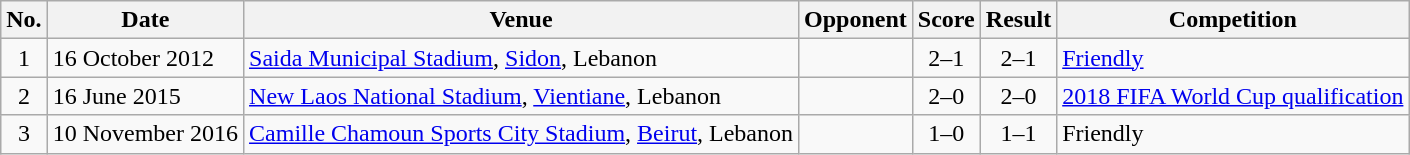<table class="wikitable sortable">
<tr>
<th scope="col">No.</th>
<th scope="col">Date</th>
<th scope="col">Venue</th>
<th scope="col">Opponent</th>
<th scope="col">Score</th>
<th scope="col">Result</th>
<th scope="col">Competition</th>
</tr>
<tr>
<td align="center">1</td>
<td>16 October 2012</td>
<td><a href='#'>Saida Municipal Stadium</a>, <a href='#'>Sidon</a>, Lebanon</td>
<td></td>
<td align="center">2–1</td>
<td align="center">2–1</td>
<td><a href='#'>Friendly</a></td>
</tr>
<tr>
<td align="center">2</td>
<td>16 June 2015</td>
<td><a href='#'>New Laos National Stadium</a>, <a href='#'>Vientiane</a>, Lebanon</td>
<td></td>
<td align="center">2–0</td>
<td align="center">2–0</td>
<td><a href='#'>2018 FIFA World Cup qualification</a></td>
</tr>
<tr>
<td align="center">3</td>
<td>10 November 2016</td>
<td><a href='#'>Camille Chamoun Sports City Stadium</a>, <a href='#'>Beirut</a>, Lebanon</td>
<td></td>
<td align="center">1–0</td>
<td align="center">1–1</td>
<td>Friendly</td>
</tr>
</table>
